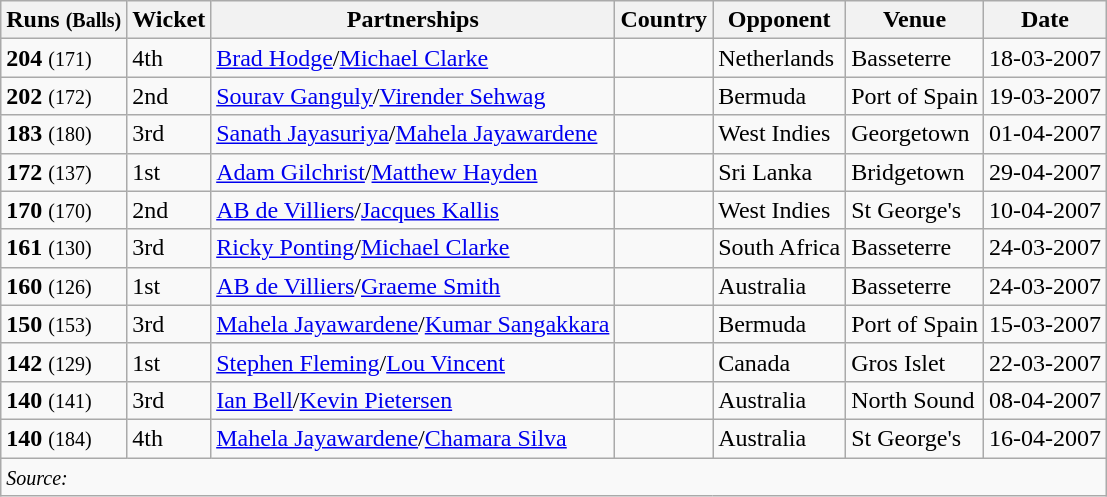<table class="wikitable">
<tr>
<th>Runs <small>(Balls)</small></th>
<th>Wicket</th>
<th>Partnerships</th>
<th>Country</th>
<th>Opponent</th>
<th>Venue</th>
<th>Date</th>
</tr>
<tr>
<td><strong>204</strong> <small>(171)</small></td>
<td>4th</td>
<td><a href='#'>Brad Hodge</a>/<a href='#'>Michael Clarke</a></td>
<td></td>
<td>Netherlands</td>
<td>Basseterre</td>
<td>18-03-2007</td>
</tr>
<tr>
<td><strong>202</strong> <small>(172)</small></td>
<td>2nd</td>
<td><a href='#'>Sourav Ganguly</a>/<a href='#'>Virender Sehwag</a></td>
<td></td>
<td>Bermuda</td>
<td>Port of Spain</td>
<td>19-03-2007</td>
</tr>
<tr>
<td><strong>183</strong> <small>(180)</small></td>
<td>3rd</td>
<td><a href='#'>Sanath Jayasuriya</a>/<a href='#'>Mahela Jayawardene</a></td>
<td></td>
<td>West Indies</td>
<td>Georgetown</td>
<td>01-04-2007</td>
</tr>
<tr>
<td><strong>172</strong> <small>(137)</small></td>
<td>1st</td>
<td><a href='#'>Adam Gilchrist</a>/<a href='#'>Matthew Hayden</a></td>
<td></td>
<td>Sri Lanka</td>
<td>Bridgetown</td>
<td>29-04-2007</td>
</tr>
<tr>
<td><strong>170</strong> <small>(170)</small></td>
<td>2nd</td>
<td><a href='#'>AB de Villiers</a>/<a href='#'>Jacques Kallis</a></td>
<td></td>
<td>West Indies</td>
<td>St George's</td>
<td>10-04-2007</td>
</tr>
<tr>
<td><strong>161</strong> <small>(130)</small></td>
<td>3rd</td>
<td><a href='#'>Ricky Ponting</a>/<a href='#'>Michael Clarke</a></td>
<td></td>
<td>South Africa</td>
<td>Basseterre</td>
<td>24-03-2007</td>
</tr>
<tr>
<td><strong>160</strong> <small>(126)</small></td>
<td>1st</td>
<td><a href='#'>AB de Villiers</a>/<a href='#'>Graeme Smith</a></td>
<td></td>
<td>Australia</td>
<td>Basseterre</td>
<td>24-03-2007</td>
</tr>
<tr>
<td><strong>150</strong> <small>(153)</small></td>
<td>3rd</td>
<td><a href='#'>Mahela Jayawardene</a>/<a href='#'>Kumar Sangakkara</a></td>
<td></td>
<td>Bermuda</td>
<td>Port of Spain</td>
<td>15-03-2007</td>
</tr>
<tr>
<td><strong>142</strong> <small>(129)</small></td>
<td>1st</td>
<td><a href='#'>Stephen Fleming</a>/<a href='#'>Lou Vincent</a></td>
<td></td>
<td>Canada</td>
<td>Gros Islet</td>
<td>22-03-2007</td>
</tr>
<tr>
<td><strong>140</strong> <small>(141)</small></td>
<td>3rd</td>
<td><a href='#'>Ian Bell</a>/<a href='#'>Kevin Pietersen</a></td>
<td></td>
<td>Australia</td>
<td>North Sound</td>
<td>08-04-2007</td>
</tr>
<tr>
<td><strong>140</strong> <small>(184)</small></td>
<td>4th</td>
<td><a href='#'>Mahela Jayawardene</a>/<a href='#'>Chamara Silva</a></td>
<td></td>
<td>Australia</td>
<td>St George's</td>
<td>16-04-2007</td>
</tr>
<tr>
<td colspan=7><small><em>Source:  </em></small></td>
</tr>
</table>
